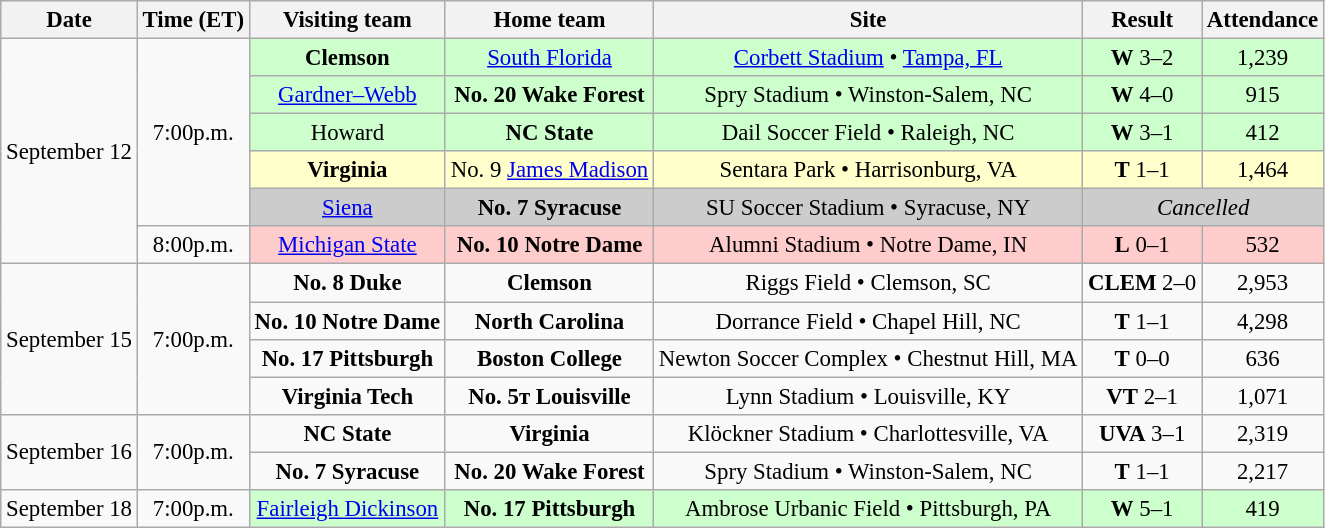<table class="wikitable" style="font-size:95%; text-align: center;">
<tr>
<th>Date</th>
<th>Time (ET)</th>
<th>Visiting team</th>
<th>Home team</th>
<th>Site</th>
<th>Result</th>
<th>Attendance</th>
</tr>
<tr>
<td rowspan=6>September 12</td>
<td rowspan=5>7:00p.m.</td>
<td style="background:#cfc;"><strong>Clemson</strong></td>
<td style="background:#cfc;"><a href='#'>South Florida</a></td>
<td style="background:#cfc;"><a href='#'>Corbett Stadium</a> • <a href='#'>Tampa, FL</a></td>
<td style="background:#cfc;"><strong>W</strong> 3–2</td>
<td style="background:#cfc;">1,239</td>
</tr>
<tr>
<td style="background:#cfc;"><a href='#'>Gardner–Webb</a></td>
<td style="background:#cfc;"><strong>No. 20 Wake Forest</strong></td>
<td style="background:#cfc;">Spry Stadium • Winston-Salem, NC</td>
<td style="background:#cfc;"><strong>W</strong> 4–0</td>
<td style="background:#cfc;">915</td>
</tr>
<tr>
<td style="background:#cfc;">Howard</td>
<td style="background:#cfc;"><strong>NC State</strong></td>
<td style="background:#cfc;">Dail Soccer Field • Raleigh, NC</td>
<td style="background:#cfc;"><strong>W</strong> 3–1</td>
<td style="background:#cfc;">412</td>
</tr>
<tr>
<td style="background:#ffc;"><strong>Virginia</strong></td>
<td style="background:#ffc;">No. 9 <a href='#'>James Madison</a></td>
<td style="background:#ffc;">Sentara Park • Harrisonburg, VA</td>
<td style="background:#ffc;"><strong>T</strong> 1–1</td>
<td style="background:#ffc;">1,464</td>
</tr>
<tr>
<td style="background:#ccc;"><a href='#'>Siena</a></td>
<td style="background:#ccc;"><strong>No. 7 Syracuse</strong></td>
<td style="background:#ccc;">SU Soccer Stadium • Syracuse, NY</td>
<td style="background:#ccc;" colspan=2><em>Cancelled</em></td>
</tr>
<tr>
<td>8:00p.m.</td>
<td style="background:#fcc;"><a href='#'>Michigan State</a></td>
<td style="background:#fcc;"><strong>No. 10 Notre Dame</strong></td>
<td style="background:#fcc;">Alumni Stadium • Notre Dame, IN</td>
<td style="background:#fcc;"><strong>L</strong> 0–1</td>
<td style="background:#fcc;">532</td>
</tr>
<tr>
<td rowspan=4>September 15</td>
<td rowspan=4>7:00p.m.</td>
<td><strong>No. 8 Duke</strong></td>
<td><strong>Clemson</strong></td>
<td>Riggs Field • Clemson, SC</td>
<td><strong>CLEM</strong> 2–0</td>
<td>2,953</td>
</tr>
<tr>
<td><strong>No. 10 Notre Dame</strong></td>
<td><strong>North Carolina</strong></td>
<td>Dorrance Field • Chapel Hill, NC</td>
<td><strong>T</strong> 1–1</td>
<td>4,298</td>
</tr>
<tr>
<td><strong>No. 17 Pittsburgh</strong></td>
<td><strong>Boston College</strong></td>
<td>Newton Soccer Complex • Chestnut Hill, MA</td>
<td><strong>T</strong> 0–0</td>
<td>636</td>
</tr>
<tr>
<td><strong>Virginia Tech</strong></td>
<td><strong>No. 5т Louisville</strong></td>
<td>Lynn Stadium • Louisville, KY</td>
<td><strong>VT</strong> 2–1</td>
<td>1,071</td>
</tr>
<tr>
<td rowspan=2>September 16</td>
<td rowspan=2>7:00p.m.</td>
<td><strong>NC State</strong></td>
<td><strong>Virginia</strong></td>
<td>Klöckner Stadium • Charlottesville, VA</td>
<td><strong>UVA</strong> 3–1</td>
<td>2,319</td>
</tr>
<tr>
<td><strong>No. 7 Syracuse</strong></td>
<td><strong>No. 20 Wake Forest</strong></td>
<td>Spry Stadium • Winston-Salem, NC</td>
<td><strong>T</strong> 1–1</td>
<td>2,217</td>
</tr>
<tr>
<td>September 18</td>
<td>7:00p.m.</td>
<td style="background:#cfc;"><a href='#'>Fairleigh Dickinson</a></td>
<td style="background:#cfc;"><strong>No. 17 Pittsburgh</strong></td>
<td style="background:#cfc;">Ambrose Urbanic Field • Pittsburgh, PA</td>
<td style="background:#cfc;"><strong>W</strong> 5–1</td>
<td style="background:#cfc;">419</td>
</tr>
</table>
